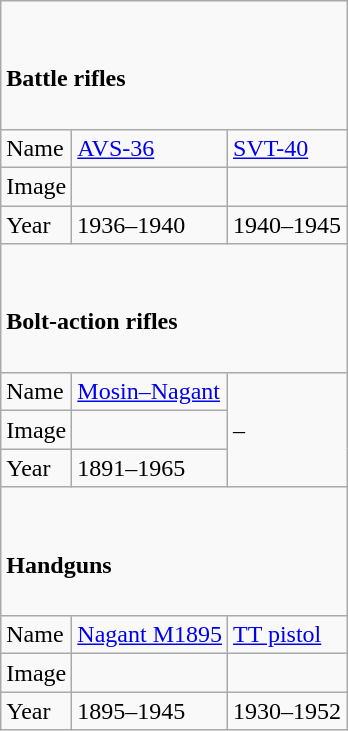<table class="wikitable">
<tr>
<td colspan="3"><br><h4>Battle rifles</h4></td>
</tr>
<tr>
<td>Name</td>
<td><a href='#'>AVS-36</a></td>
<td><a href='#'>SVT-40</a></td>
</tr>
<tr>
<td>Image</td>
<td></td>
<td></td>
</tr>
<tr>
<td>Year</td>
<td>1936–1940</td>
<td>1940–1945</td>
</tr>
<tr>
<td colspan="3"><br><h4>Bolt-action rifles</h4></td>
</tr>
<tr>
<td>Name</td>
<td><a href='#'>Mosin–Nagant</a></td>
<td rowspan="3">–</td>
</tr>
<tr>
<td>Image</td>
<td></td>
</tr>
<tr>
<td>Year</td>
<td>1891–1965</td>
</tr>
<tr>
<td colspan="3"><br><h4>Handguns</h4></td>
</tr>
<tr>
<td>Name</td>
<td><a href='#'>Nagant M1895</a></td>
<td><a href='#'>TT pistol</a></td>
</tr>
<tr>
<td>Image</td>
<td></td>
<td></td>
</tr>
<tr>
<td>Year</td>
<td>1895–1945</td>
<td>1930–1952</td>
</tr>
</table>
